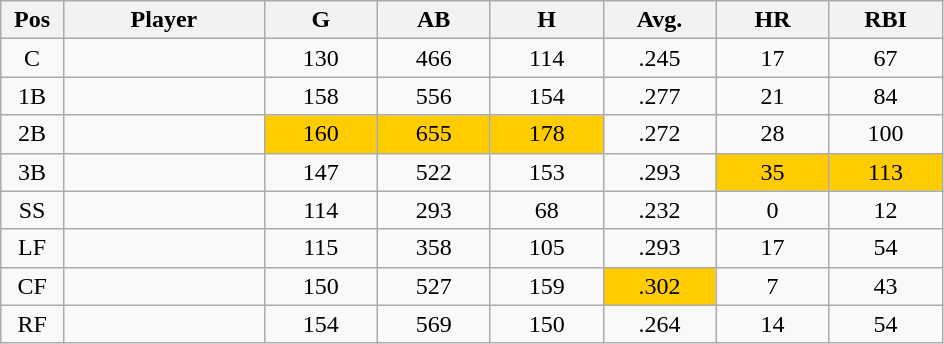<table class="wikitable sortable">
<tr>
<th bgcolor="#DDDDFF" width="5%">Pos</th>
<th bgcolor="#DDDDFF" width="16%">Player</th>
<th bgcolor="#DDDDFF" width="9%">G</th>
<th bgcolor="#DDDDFF" width="9%">AB</th>
<th bgcolor="#DDDDFF" width="9%">H</th>
<th bgcolor="#DDDDFF" width="9%">Avg.</th>
<th bgcolor="#DDDDFF" width="9%">HR</th>
<th bgcolor="#DDDDFF" width="9%">RBI</th>
</tr>
<tr align="center">
<td>C</td>
<td></td>
<td>130</td>
<td>466</td>
<td>114</td>
<td>.245</td>
<td>17</td>
<td>67</td>
</tr>
<tr align="center">
<td>1B</td>
<td></td>
<td>158</td>
<td>556</td>
<td>154</td>
<td>.277</td>
<td>21</td>
<td>84</td>
</tr>
<tr align="center">
<td>2B</td>
<td></td>
<td style="background:#fc0;">160</td>
<td style="background:#fc0;">655</td>
<td style="background:#fc0;">178</td>
<td>.272</td>
<td>28</td>
<td>100</td>
</tr>
<tr align="center">
<td>3B</td>
<td></td>
<td>147</td>
<td>522</td>
<td>153</td>
<td>.293</td>
<td style="background:#fc0;">35</td>
<td style="background:#fc0;">113</td>
</tr>
<tr align="center">
<td>SS</td>
<td></td>
<td>114</td>
<td>293</td>
<td>68</td>
<td>.232</td>
<td>0</td>
<td>12</td>
</tr>
<tr align="center">
<td>LF</td>
<td></td>
<td>115</td>
<td>358</td>
<td>105</td>
<td>.293</td>
<td>17</td>
<td>54</td>
</tr>
<tr align="center">
<td>CF</td>
<td></td>
<td>150</td>
<td>527</td>
<td>159</td>
<td style="background:#fc0;">.302</td>
<td>7</td>
<td>43</td>
</tr>
<tr align="center">
<td>RF</td>
<td></td>
<td>154</td>
<td>569</td>
<td>150</td>
<td>.264</td>
<td>14</td>
<td>54</td>
</tr>
</table>
